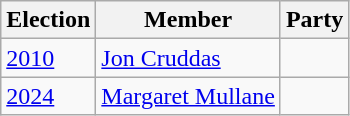<table class="wikitable">
<tr>
<th>Election</th>
<th>Member </th>
<th colspan="2">Party</th>
</tr>
<tr>
<td><a href='#'>2010</a></td>
<td><a href='#'>Jon Cruddas</a></td>
<td></td>
</tr>
<tr>
<td><a href='#'>2024</a></td>
<td><a href='#'>Margaret Mullane</a></td>
<td></td>
</tr>
</table>
